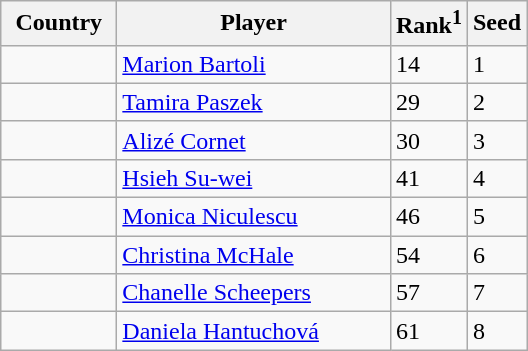<table class="sortable wikitable">
<tr>
<th width="70">Country</th>
<th width="175">Player</th>
<th>Rank<sup>1</sup></th>
<th>Seed</th>
</tr>
<tr>
<td></td>
<td><a href='#'>Marion Bartoli</a></td>
<td>14</td>
<td>1</td>
</tr>
<tr>
<td></td>
<td><a href='#'>Tamira Paszek</a></td>
<td>29</td>
<td>2</td>
</tr>
<tr>
<td></td>
<td><a href='#'>Alizé Cornet</a></td>
<td>30</td>
<td>3</td>
</tr>
<tr>
<td></td>
<td><a href='#'>Hsieh Su-wei</a></td>
<td>41</td>
<td>4</td>
</tr>
<tr>
<td></td>
<td><a href='#'>Monica Niculescu</a></td>
<td>46</td>
<td>5</td>
</tr>
<tr>
<td></td>
<td><a href='#'>Christina McHale</a></td>
<td>54</td>
<td>6</td>
</tr>
<tr>
<td></td>
<td><a href='#'>Chanelle Scheepers</a></td>
<td>57</td>
<td>7</td>
</tr>
<tr>
<td></td>
<td><a href='#'>Daniela Hantuchová</a></td>
<td>61</td>
<td>8</td>
</tr>
</table>
